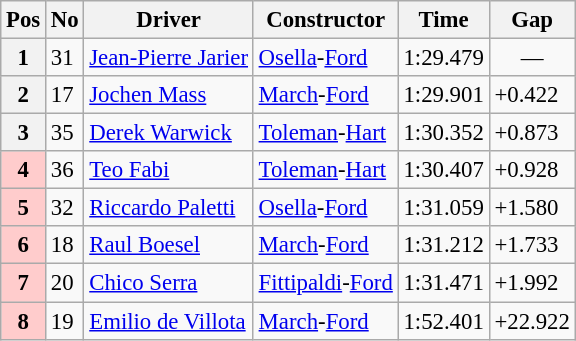<table class="wikitable sortable" style="font-size:95%;">
<tr>
<th>Pos</th>
<th>No</th>
<th>Driver</th>
<th>Constructor</th>
<th>Time</th>
<th>Gap</th>
</tr>
<tr>
<th>1</th>
<td>31</td>
<td> <a href='#'>Jean-Pierre Jarier</a></td>
<td><a href='#'>Osella</a>-<a href='#'>Ford</a></td>
<td>1:29.479</td>
<td align="center">—</td>
</tr>
<tr>
<th>2</th>
<td>17</td>
<td> <a href='#'>Jochen Mass</a></td>
<td><a href='#'>March</a>-<a href='#'>Ford</a></td>
<td>1:29.901</td>
<td>+0.422</td>
</tr>
<tr>
<th>3</th>
<td>35</td>
<td> <a href='#'>Derek Warwick</a></td>
<td><a href='#'>Toleman</a>-<a href='#'>Hart</a></td>
<td>1:30.352</td>
<td>+0.873</td>
</tr>
<tr>
<th style="background:#ffcccc;">4</th>
<td>36</td>
<td> <a href='#'>Teo Fabi</a></td>
<td><a href='#'>Toleman</a>-<a href='#'>Hart</a></td>
<td>1:30.407</td>
<td>+0.928</td>
</tr>
<tr>
<th style="background:#ffcccc;">5</th>
<td>32</td>
<td> <a href='#'>Riccardo Paletti</a></td>
<td><a href='#'>Osella</a>-<a href='#'>Ford</a></td>
<td>1:31.059</td>
<td>+1.580</td>
</tr>
<tr>
<th style="background:#ffcccc;">6</th>
<td>18</td>
<td> <a href='#'>Raul Boesel</a></td>
<td><a href='#'>March</a>-<a href='#'>Ford</a></td>
<td>1:31.212</td>
<td>+1.733</td>
</tr>
<tr>
<th style="background:#ffcccc;">7</th>
<td>20</td>
<td> <a href='#'>Chico Serra</a></td>
<td><a href='#'>Fittipaldi</a>-<a href='#'>Ford</a></td>
<td>1:31.471</td>
<td>+1.992</td>
</tr>
<tr>
<th style="background:#ffcccc;">8</th>
<td>19</td>
<td> <a href='#'>Emilio de Villota</a></td>
<td><a href='#'>March</a>-<a href='#'>Ford</a></td>
<td>1:52.401</td>
<td>+22.922</td>
</tr>
</table>
